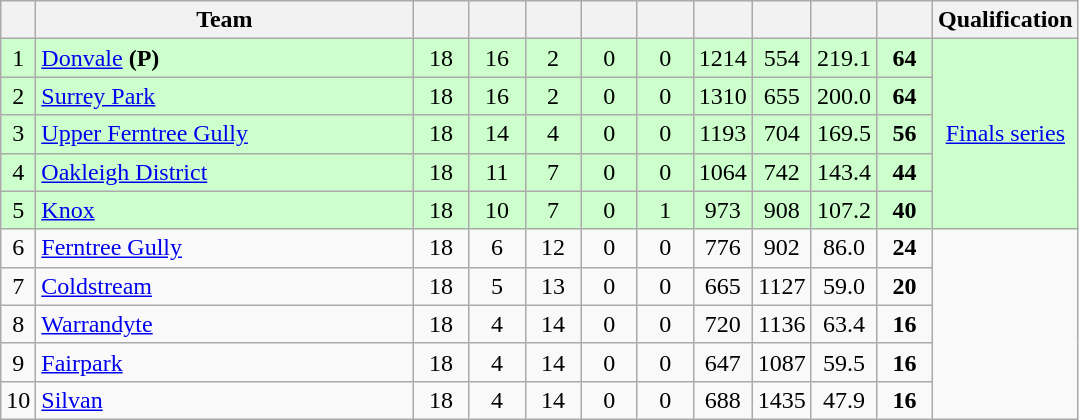<table class="wikitable" style="text-align:center; margin-bottom:0">
<tr>
<th style="width:10px"></th>
<th style="width:35%;">Team</th>
<th style="width:30px;"></th>
<th style="width:30px;"></th>
<th style="width:30px;"></th>
<th style="width:30px;"></th>
<th style="width:30px;"></th>
<th style="width:30px;"></th>
<th style="width:30px;"></th>
<th style="width:30px;"></th>
<th style="width:30px;"></th>
<th>Qualification</th>
</tr>
<tr style="background:#ccffcc;">
<td>1</td>
<td style="text-align:left;"><a href='#'>Donvale</a> <strong>(P)</strong></td>
<td>18</td>
<td>16</td>
<td>2</td>
<td>0</td>
<td>0</td>
<td>1214</td>
<td>554</td>
<td>219.1</td>
<td><strong>64</strong></td>
<td rowspan=5><a href='#'>Finals series</a></td>
</tr>
<tr style="background:#ccffcc;">
<td>2</td>
<td style="text-align:left;"><a href='#'>Surrey Park</a></td>
<td>18</td>
<td>16</td>
<td>2</td>
<td>0</td>
<td>0</td>
<td>1310</td>
<td>655</td>
<td>200.0</td>
<td><strong>64</strong></td>
</tr>
<tr style="background:#ccffcc;">
<td>3</td>
<td style="text-align:left;"><a href='#'>Upper Ferntree Gully</a></td>
<td>18</td>
<td>14</td>
<td>4</td>
<td>0</td>
<td>0</td>
<td>1193</td>
<td>704</td>
<td>169.5</td>
<td><strong>56</strong></td>
</tr>
<tr style="background:#ccffcc;">
<td>4</td>
<td style="text-align:left;"><a href='#'>Oakleigh District</a></td>
<td>18</td>
<td>11</td>
<td>7</td>
<td>0</td>
<td>0</td>
<td>1064</td>
<td>742</td>
<td>143.4</td>
<td><strong>44</strong></td>
</tr>
<tr style="background:#ccffcc;">
<td>5</td>
<td style="text-align:left;"><a href='#'>Knox</a></td>
<td>18</td>
<td>10</td>
<td>7</td>
<td>0</td>
<td>1</td>
<td>973</td>
<td>908</td>
<td>107.2</td>
<td><strong>40</strong></td>
</tr>
<tr>
<td>6</td>
<td style="text-align:left;"><a href='#'>Ferntree Gully</a></td>
<td>18</td>
<td>6</td>
<td>12</td>
<td>0</td>
<td>0</td>
<td>776</td>
<td>902</td>
<td>86.0</td>
<td><strong>24</strong></td>
<td rowspan=5></td>
</tr>
<tr>
<td>7</td>
<td style="text-align:left;"><a href='#'>Coldstream</a></td>
<td>18</td>
<td>5</td>
<td>13</td>
<td>0</td>
<td>0</td>
<td>665</td>
<td>1127</td>
<td>59.0</td>
<td><strong>20</strong></td>
</tr>
<tr>
<td>8</td>
<td style="text-align:left;"><a href='#'>Warrandyte</a></td>
<td>18</td>
<td>4</td>
<td>14</td>
<td>0</td>
<td>0</td>
<td>720</td>
<td>1136</td>
<td>63.4</td>
<td><strong>16</strong></td>
</tr>
<tr>
<td>9</td>
<td style="text-align:left;"><a href='#'>Fairpark</a></td>
<td>18</td>
<td>4</td>
<td>14</td>
<td>0</td>
<td>0</td>
<td>647</td>
<td>1087</td>
<td>59.5</td>
<td><strong>16</strong></td>
</tr>
<tr>
<td>10</td>
<td style="text-align:left;"><a href='#'>Silvan</a></td>
<td>18</td>
<td>4</td>
<td>14</td>
<td>0</td>
<td>0</td>
<td>688</td>
<td>1435</td>
<td>47.9</td>
<td><strong>16</strong></td>
</tr>
</table>
